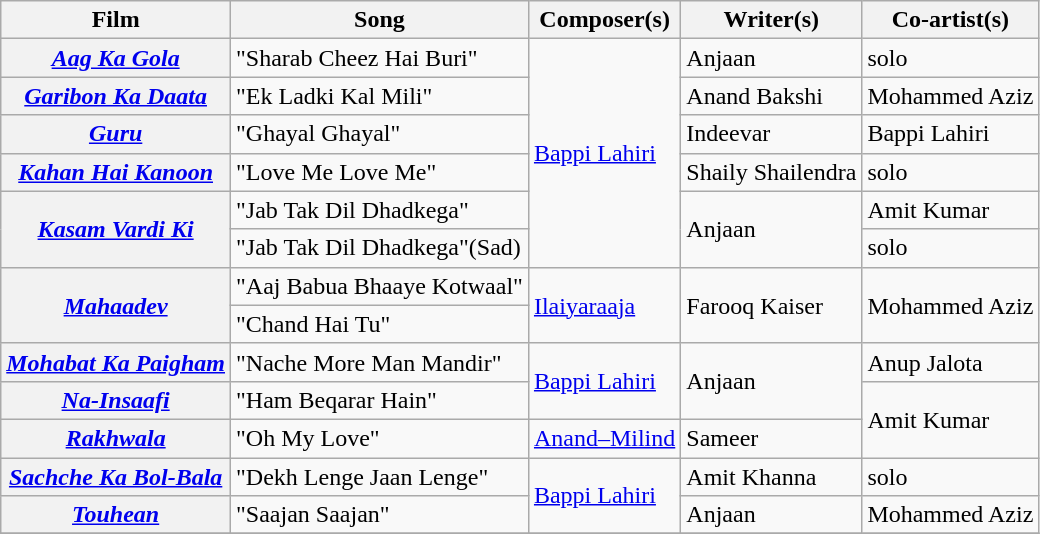<table class="wikitable sortable">
<tr>
<th>Film</th>
<th>Song</th>
<th>Composer(s)</th>
<th>Writer(s)</th>
<th>Co-artist(s)</th>
</tr>
<tr>
<th><em><a href='#'>Aag Ka Gola</a></em></th>
<td>"Sharab Cheez Hai Buri"</td>
<td rowspan=6><a href='#'>Bappi Lahiri</a></td>
<td>Anjaan</td>
<td>solo</td>
</tr>
<tr>
<th><em><a href='#'>Garibon Ka Daata</a></em></th>
<td>"Ek Ladki Kal Mili"</td>
<td>Anand Bakshi</td>
<td>Mohammed Aziz</td>
</tr>
<tr>
<th scope="row"><em><a href='#'>Guru</a></em></th>
<td>"Ghayal Ghayal"</td>
<td>Indeevar</td>
<td>Bappi Lahiri</td>
</tr>
<tr>
<th><em><a href='#'>Kahan Hai Kanoon</a></em></th>
<td>"Love Me Love Me"</td>
<td>Shaily Shailendra</td>
<td>solo</td>
</tr>
<tr>
<th rowspan="2"><em><a href='#'>Kasam Vardi Ki</a></em></th>
<td>"Jab Tak Dil Dhadkega"</td>
<td rowspan=2>Anjaan</td>
<td>Amit Kumar</td>
</tr>
<tr>
<td>"Jab Tak Dil Dhadkega"(Sad)</td>
<td>solo</td>
</tr>
<tr>
<th rowspan="2"><em><a href='#'>Mahaadev</a></em></th>
<td>"Aaj Babua Bhaaye Kotwaal"</td>
<td rowspan="2"><a href='#'>Ilaiyaraaja</a></td>
<td rowspan=2>Farooq Kaiser</td>
<td Rowspan=2>Mohammed Aziz</td>
</tr>
<tr>
<td>"Chand Hai Tu"</td>
</tr>
<tr>
<th><em><a href='#'>Mohabat Ka Paigham</a></em></th>
<td>"Nache More Man Mandir"</td>
<td rowspan=2><a href='#'>Bappi Lahiri</a></td>
<td rowspan=2>Anjaan</td>
<td>Anup Jalota</td>
</tr>
<tr>
<th><em><a href='#'>Na-Insaafi</a></em></th>
<td>"Ham Beqarar Hain"</td>
<td rowspan=2>Amit Kumar</td>
</tr>
<tr>
<th><a href='#'><em>Rakhwala</em></a></th>
<td>"Oh My Love"</td>
<td><a href='#'>Anand–Milind</a></td>
<td>Sameer</td>
</tr>
<tr>
<th><a href='#'><em>Sachche Ka Bol-Bala</em></a></th>
<td>"Dekh Lenge Jaan Lenge"</td>
<td rowspan=2><a href='#'>Bappi Lahiri</a></td>
<td>Amit Khanna</td>
<td>solo</td>
</tr>
<tr>
<th><em><a href='#'>Touhean</a></em></th>
<td>"Saajan Saajan"</td>
<td>Anjaan</td>
<td>Mohammed Aziz</td>
</tr>
<tr>
</tr>
</table>
